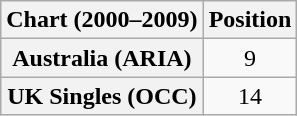<table class="wikitable sortable plainrowheaders" style="text-align:center">
<tr>
<th scope="col">Chart (2000–2009)</th>
<th scope="col">Position</th>
</tr>
<tr>
<th scope="row">Australia (ARIA)</th>
<td>9</td>
</tr>
<tr>
<th scope="row">UK Singles (OCC)</th>
<td>14</td>
</tr>
</table>
